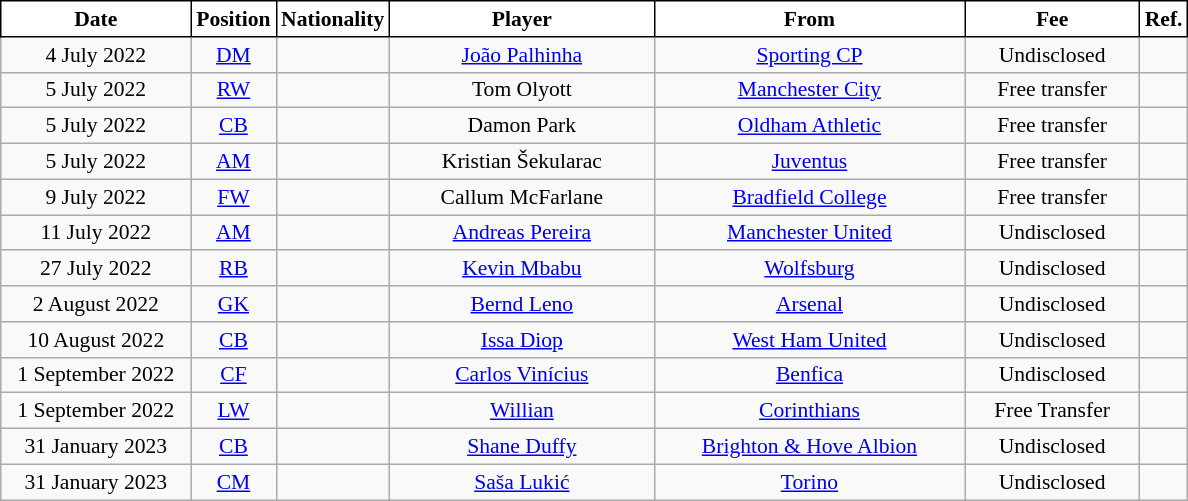<table class="wikitable" style="text-align:center; font-size:90%; ">
<tr>
<th style="background:#ffffff;color:#000000;border:1px solid black; width:120px;">Date</th>
<th style="background:#ffffff;color:#000000;border:1px solid black; width:50px;">Position</th>
<th style="background:#ffffff;color:#000000;border:1px solid black; width:50px;">Nationality</th>
<th style="background:#ffffff;color:#000000;border:1px solid black; width:170px;">Player</th>
<th style="background:#ffffff;color:#000000;border:1px solid black; width:200px;">From</th>
<th style="background:#ffffff;color:#000000;border:1px solid black; width:110px;">Fee</th>
<th style="background:#ffffff;color:#000000;border:1px solid black; width:25px;">Ref.</th>
</tr>
<tr>
<td>4 July 2022</td>
<td><a href='#'>DM</a></td>
<td></td>
<td><a href='#'>João Palhinha</a></td>
<td> <a href='#'>Sporting CP</a></td>
<td>Undisclosed</td>
<td></td>
</tr>
<tr>
<td>5 July 2022</td>
<td><a href='#'>RW</a></td>
<td></td>
<td>Tom Olyott</td>
<td> <a href='#'>Manchester City</a></td>
<td>Free transfer</td>
<td></td>
</tr>
<tr>
<td>5 July 2022</td>
<td><a href='#'>CB</a></td>
<td></td>
<td>Damon Park</td>
<td> <a href='#'>Oldham Athletic</a></td>
<td>Free transfer</td>
<td></td>
</tr>
<tr>
<td>5 July 2022</td>
<td><a href='#'>AM</a></td>
<td></td>
<td>Kristian Šekularac</td>
<td> <a href='#'>Juventus</a></td>
<td>Free transfer</td>
<td></td>
</tr>
<tr>
<td>9 July 2022</td>
<td><a href='#'>FW</a></td>
<td></td>
<td>Callum McFarlane</td>
<td> <a href='#'>Bradfield College</a></td>
<td>Free transfer</td>
<td></td>
</tr>
<tr>
<td>11 July 2022</td>
<td><a href='#'>AM</a></td>
<td></td>
<td><a href='#'>Andreas Pereira</a></td>
<td> <a href='#'>Manchester United</a></td>
<td>Undisclosed</td>
<td></td>
</tr>
<tr>
<td>27 July 2022</td>
<td><a href='#'>RB</a></td>
<td></td>
<td><a href='#'>Kevin Mbabu</a></td>
<td> <a href='#'>Wolfsburg</a></td>
<td>Undisclosed</td>
<td></td>
</tr>
<tr>
<td>2 August 2022</td>
<td><a href='#'>GK</a></td>
<td></td>
<td><a href='#'>Bernd Leno</a></td>
<td> <a href='#'>Arsenal</a></td>
<td>Undisclosed</td>
<td></td>
</tr>
<tr>
<td>10 August 2022</td>
<td><a href='#'>CB</a></td>
<td></td>
<td><a href='#'>Issa Diop</a></td>
<td> <a href='#'>West Ham United</a></td>
<td>Undisclosed</td>
<td></td>
</tr>
<tr>
<td>1 September 2022</td>
<td><a href='#'>CF</a></td>
<td></td>
<td><a href='#'>Carlos Vinícius</a></td>
<td> <a href='#'>Benfica</a></td>
<td>Undisclosed</td>
<td></td>
</tr>
<tr>
<td>1 September 2022</td>
<td><a href='#'>LW</a></td>
<td></td>
<td><a href='#'>Willian</a></td>
<td> <a href='#'>Corinthians</a></td>
<td>Free Transfer</td>
<td></td>
</tr>
<tr>
<td>31 January 2023</td>
<td><a href='#'>CB</a></td>
<td></td>
<td><a href='#'>Shane Duffy</a></td>
<td> <a href='#'>Brighton & Hove Albion</a></td>
<td>Undisclosed</td>
<td></td>
</tr>
<tr>
<td>31 January 2023</td>
<td><a href='#'>CM</a></td>
<td></td>
<td><a href='#'>Saša Lukić</a></td>
<td> <a href='#'>Torino</a></td>
<td>Undisclosed</td>
<td></td>
</tr>
</table>
